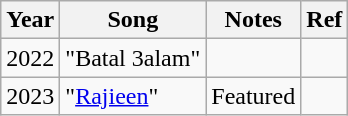<table class="wikitable">
<tr>
<th>Year</th>
<th>Song</th>
<th>Notes</th>
<th>Ref</th>
</tr>
<tr>
<td>2022</td>
<td>"Batal 3alam"</td>
<td></td>
<td></td>
</tr>
<tr>
<td>2023</td>
<td>"<a href='#'>Rajieen</a>"</td>
<td>Featured</td>
<td></td>
</tr>
</table>
